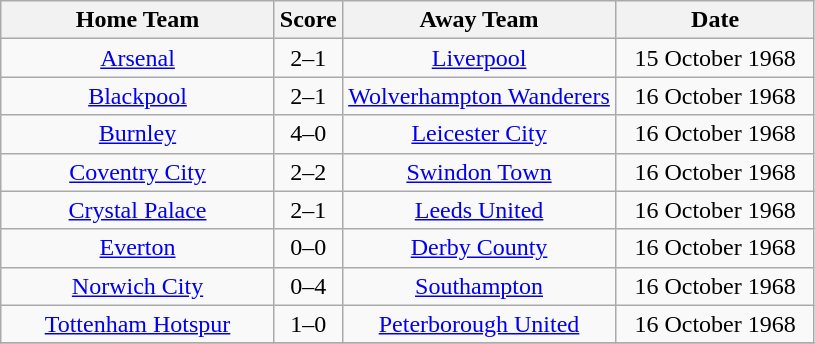<table class="wikitable" style="text-align:center;">
<tr>
<th width=175>Home Team</th>
<th width=20>Score</th>
<th width=175>Away Team</th>
<th width=125>Date</th>
</tr>
<tr>
<td><a href='#'>Arsenal</a></td>
<td>2–1</td>
<td><a href='#'>Liverpool</a></td>
<td>15 October 1968</td>
</tr>
<tr>
<td><a href='#'>Blackpool</a></td>
<td>2–1</td>
<td><a href='#'>Wolverhampton Wanderers</a></td>
<td>16 October 1968</td>
</tr>
<tr>
<td><a href='#'>Burnley</a></td>
<td>4–0</td>
<td><a href='#'>Leicester City</a></td>
<td>16 October 1968</td>
</tr>
<tr>
<td><a href='#'>Coventry City</a></td>
<td>2–2</td>
<td><a href='#'>Swindon Town</a></td>
<td>16 October 1968</td>
</tr>
<tr>
<td><a href='#'>Crystal Palace</a></td>
<td>2–1</td>
<td><a href='#'>Leeds United</a></td>
<td>16 October 1968</td>
</tr>
<tr>
<td><a href='#'>Everton</a></td>
<td>0–0</td>
<td><a href='#'>Derby County</a></td>
<td>16 October 1968</td>
</tr>
<tr>
<td><a href='#'>Norwich City</a></td>
<td>0–4</td>
<td><a href='#'>Southampton</a></td>
<td>16 October 1968</td>
</tr>
<tr>
<td><a href='#'>Tottenham Hotspur</a></td>
<td>1–0</td>
<td><a href='#'>Peterborough United</a></td>
<td>16 October 1968</td>
</tr>
<tr>
</tr>
</table>
